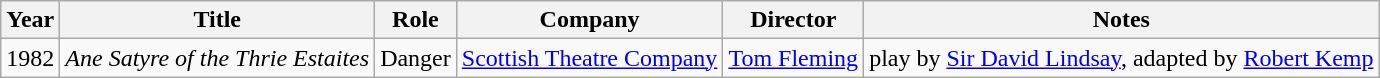<table class="wikitable">
<tr>
<th>Year</th>
<th>Title</th>
<th>Role</th>
<th>Company</th>
<th>Director</th>
<th>Notes</th>
</tr>
<tr>
<td>1982</td>
<td><em>Ane Satyre of the Thrie Estaites</em></td>
<td>Danger</td>
<td><a href='#'>Scottish Theatre Company</a></td>
<td><a href='#'>Tom Fleming</a></td>
<td>play by <a href='#'>Sir David Lindsay</a>, adapted by <a href='#'>Robert Kemp</a></td>
</tr>
</table>
